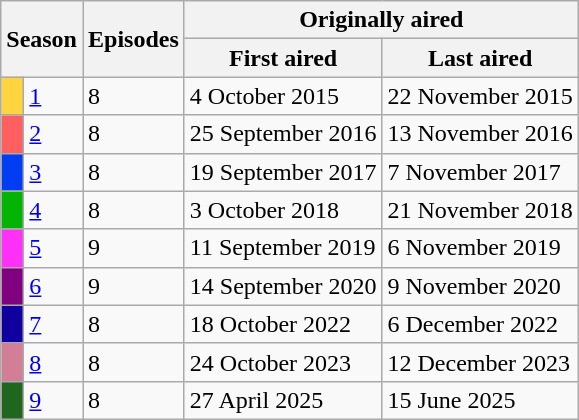<table class="wikitable">
<tr>
<th rowspan="2" colspan="2">Season</th>
<th rowspan="2">Episodes</th>
<th colspan="2">Originally aired</th>
</tr>
<tr>
<th>First aired</th>
<th>Last aired</th>
</tr>
<tr>
<td style="background-color:#FFD43F; width:8px;"></td>
<td><a href='#'>1</a></td>
<td>8</td>
<td>4 October 2015</td>
<td>22 November 2015</td>
</tr>
<tr>
<td style="background-color:#FF5F5F; width:8px;"></td>
<td><a href='#'>2</a></td>
<td>8</td>
<td>25 September 2016</td>
<td>13 November 2016</td>
</tr>
<tr>
<td style="background-color:#003DF3; width:8px;"></td>
<td><a href='#'>3</a></td>
<td>8</td>
<td>19 September 2017</td>
<td>7 November 2017</td>
</tr>
<tr>
<td style="background-color:#04B404; width:8px;"></td>
<td><a href='#'>4</a></td>
<td>8</td>
<td>3 October 2018</td>
<td>21 November 2018</td>
</tr>
<tr>
<td style="background-color:#FF31F9; width:8px;"></td>
<td><a href='#'>5</a></td>
<td>9</td>
<td>11 September 2019</td>
<td>6 November 2019</td>
</tr>
<tr>
<td style="background-color:#800080; width:8px;"></td>
<td><a href='#'>6</a></td>
<td>9</td>
<td>14 September 2020</td>
<td>9 November 2020</td>
</tr>
<tr>
<td style="background-color:#1000A0; width:8px;"></td>
<td><a href='#'>7</a></td>
<td>8</td>
<td>18 October 2022</td>
<td>6 December 2022</td>
</tr>
<tr>
<td style="background-color:#D27E96; width:8px;"></td>
<td><a href='#'>8</a></td>
<td>8</td>
<td>24 October 2023</td>
<td>12 December 2023</td>
</tr>
<tr>
<td style="background-color:#21661F; width:8px;"></td>
<td><a href='#'>9</a></td>
<td>8</td>
<td>27 April 2025</td>
<td>15 June 2025</td>
</tr>
</table>
